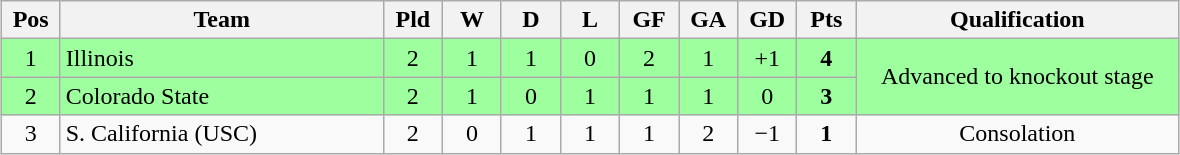<table class="wikitable" style="text-align:center; margin: 1em auto">
<tr>
<th style=width:2em>Pos</th>
<th style=width:13em>Team</th>
<th style=width:2em>Pld</th>
<th style=width:2em>W</th>
<th style=width:2em>D</th>
<th style=width:2em>L</th>
<th style=width:2em>GF</th>
<th style=width:2em>GA</th>
<th style=width:2em>GD</th>
<th style=width:2em>Pts</th>
<th style=width:13em>Qualification</th>
</tr>
<tr bgcolor="#9eff9e">
<td>1</td>
<td style="text-align:left">Illinois</td>
<td>2</td>
<td>1</td>
<td>1</td>
<td>0</td>
<td>2</td>
<td>1</td>
<td>+1</td>
<td><strong>4</strong></td>
<td rowspan="2">Advanced to knockout stage</td>
</tr>
<tr bgcolor="#9eff9e">
<td>2</td>
<td style="text-align:left">Colorado State</td>
<td>2</td>
<td>1</td>
<td>0</td>
<td>1</td>
<td>1</td>
<td>1</td>
<td>0</td>
<td><strong>3</strong></td>
</tr>
<tr>
<td>3</td>
<td style="text-align:left">S. California (USC)</td>
<td>2</td>
<td>0</td>
<td>1</td>
<td>1</td>
<td>1</td>
<td>2</td>
<td>−1</td>
<td><strong>1</strong></td>
<td>Consolation</td>
</tr>
</table>
